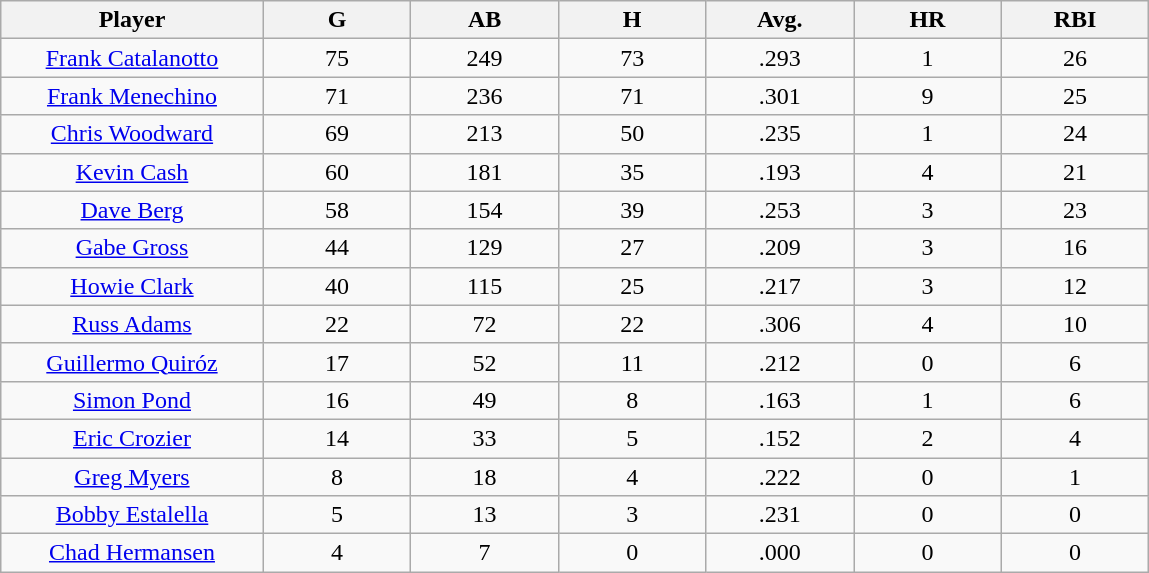<table class="wikitable sortable">
<tr>
<th bgcolor="#DDDDFF" width="16%">Player</th>
<th bgcolor="#DDDDFF" width="9%">G</th>
<th bgcolor="#DDDDFF" width="9%">AB</th>
<th bgcolor="#DDDDFF" width="9%">H</th>
<th bgcolor="#DDDDFF" width="9%">Avg.</th>
<th bgcolor="#DDDDFF" width="9%">HR</th>
<th bgcolor="#DDDDFF" width="9%">RBI</th>
</tr>
<tr align="center">
<td><a href='#'>Frank Catalanotto</a></td>
<td>75</td>
<td>249</td>
<td>73</td>
<td>.293</td>
<td>1</td>
<td>26</td>
</tr>
<tr align=center>
<td><a href='#'>Frank Menechino</a></td>
<td>71</td>
<td>236</td>
<td>71</td>
<td>.301</td>
<td>9</td>
<td>25</td>
</tr>
<tr align=center>
<td><a href='#'>Chris Woodward</a></td>
<td>69</td>
<td>213</td>
<td>50</td>
<td>.235</td>
<td>1</td>
<td>24</td>
</tr>
<tr align=center>
<td><a href='#'>Kevin Cash</a></td>
<td>60</td>
<td>181</td>
<td>35</td>
<td>.193</td>
<td>4</td>
<td>21</td>
</tr>
<tr align=center>
<td><a href='#'>Dave Berg</a></td>
<td>58</td>
<td>154</td>
<td>39</td>
<td>.253</td>
<td>3</td>
<td>23</td>
</tr>
<tr align=center>
<td><a href='#'>Gabe Gross</a></td>
<td>44</td>
<td>129</td>
<td>27</td>
<td>.209</td>
<td>3</td>
<td>16</td>
</tr>
<tr align=center>
<td><a href='#'>Howie Clark</a></td>
<td>40</td>
<td>115</td>
<td>25</td>
<td>.217</td>
<td>3</td>
<td>12</td>
</tr>
<tr align=center>
<td><a href='#'>Russ Adams</a></td>
<td>22</td>
<td>72</td>
<td>22</td>
<td>.306</td>
<td>4</td>
<td>10</td>
</tr>
<tr align=center>
<td><a href='#'>Guillermo Quiróz</a></td>
<td>17</td>
<td>52</td>
<td>11</td>
<td>.212</td>
<td>0</td>
<td>6</td>
</tr>
<tr align=center>
<td><a href='#'>Simon Pond</a></td>
<td>16</td>
<td>49</td>
<td>8</td>
<td>.163</td>
<td>1</td>
<td>6</td>
</tr>
<tr align=center>
<td><a href='#'>Eric Crozier</a></td>
<td>14</td>
<td>33</td>
<td>5</td>
<td>.152</td>
<td>2</td>
<td>4</td>
</tr>
<tr align=center>
<td><a href='#'>Greg Myers</a></td>
<td>8</td>
<td>18</td>
<td>4</td>
<td>.222</td>
<td>0</td>
<td>1</td>
</tr>
<tr align=center>
<td><a href='#'>Bobby Estalella</a></td>
<td>5</td>
<td>13</td>
<td>3</td>
<td>.231</td>
<td>0</td>
<td>0</td>
</tr>
<tr align=center>
<td><a href='#'>Chad Hermansen</a></td>
<td>4</td>
<td>7</td>
<td>0</td>
<td>.000</td>
<td>0</td>
<td>0</td>
</tr>
</table>
